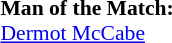<table style="width:100%; font-size:90%;">
<tr>
<td><br><strong>Man of the Match:</strong>
<br><a href='#'>Dermot McCabe</a></td>
</tr>
</table>
